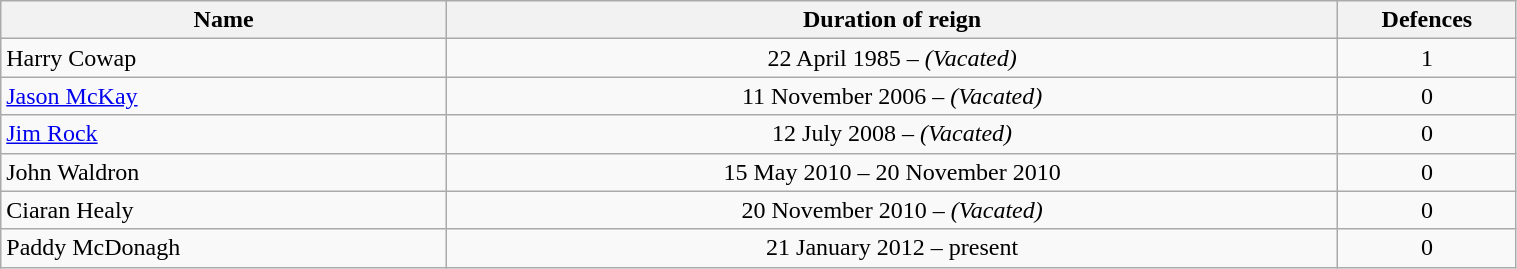<table class="wikitable" width=80%>
<tr>
<th width=25%>Name</th>
<th width=50%>Duration of reign</th>
<th width=10%>Defences</th>
</tr>
<tr align=center>
<td align=left>Harry Cowap</td>
<td>22 April 1985 – <em>(Vacated)</em></td>
<td>1</td>
</tr>
<tr align=center>
<td align=left><a href='#'>Jason McKay</a></td>
<td>11 November 2006 – <em>(Vacated)</em></td>
<td>0</td>
</tr>
<tr align=center>
<td align=left><a href='#'>Jim Rock</a></td>
<td>12 July 2008 – <em>(Vacated)</em></td>
<td>0</td>
</tr>
<tr align=center>
<td align=left>John Waldron</td>
<td>15 May 2010 – 20 November 2010</td>
<td>0</td>
</tr>
<tr align=center>
<td align=left>Ciaran Healy</td>
<td>20 November 2010 – <em>(Vacated)</em></td>
<td>0</td>
</tr>
<tr align=center>
<td align=left>Paddy McDonagh</td>
<td>21 January 2012 – present</td>
<td>0</td>
</tr>
</table>
